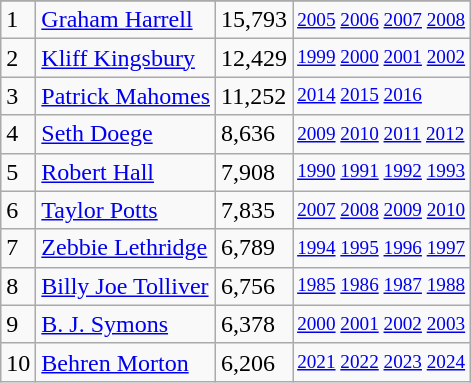<table class="wikitable">
<tr>
</tr>
<tr>
<td>1</td>
<td><a href='#'>Graham Harrell</a></td>
<td>15,793</td>
<td style="font-size:80%;"><a href='#'>2005</a> <a href='#'>2006</a> <a href='#'>2007</a> <a href='#'>2008</a></td>
</tr>
<tr>
<td>2</td>
<td><a href='#'>Kliff Kingsbury</a></td>
<td>12,429</td>
<td style="font-size:80%;"><a href='#'>1999</a> <a href='#'>2000</a> <a href='#'>2001</a> <a href='#'>2002</a></td>
</tr>
<tr>
<td>3</td>
<td><a href='#'>Patrick Mahomes</a></td>
<td>11,252</td>
<td style="font-size:80%;"><a href='#'>2014</a> <a href='#'>2015</a> <a href='#'>2016</a></td>
</tr>
<tr>
<td>4</td>
<td><a href='#'>Seth Doege</a></td>
<td>8,636</td>
<td style="font-size:80%;"><a href='#'>2009</a> <a href='#'>2010</a> <a href='#'>2011</a> <a href='#'>2012</a></td>
</tr>
<tr>
<td>5</td>
<td><a href='#'>Robert Hall</a></td>
<td>7,908</td>
<td style="font-size:80%;"><a href='#'>1990</a> <a href='#'>1991</a> <a href='#'>1992</a> <a href='#'>1993</a></td>
</tr>
<tr>
<td>6</td>
<td><a href='#'>Taylor Potts</a></td>
<td>7,835</td>
<td style="font-size:80%;"><a href='#'>2007</a> <a href='#'>2008</a> <a href='#'>2009</a> <a href='#'>2010</a></td>
</tr>
<tr>
<td>7</td>
<td><a href='#'>Zebbie Lethridge</a></td>
<td>6,789</td>
<td style="font-size:80%;"><a href='#'>1994</a> <a href='#'>1995</a> <a href='#'>1996</a> <a href='#'>1997</a></td>
</tr>
<tr>
<td>8</td>
<td><a href='#'>Billy Joe Tolliver</a></td>
<td>6,756</td>
<td style="font-size:80%;"><a href='#'>1985</a> <a href='#'>1986</a> <a href='#'>1987</a> <a href='#'>1988</a></td>
</tr>
<tr>
<td>9</td>
<td><a href='#'>B. J. Symons</a></td>
<td>6,378</td>
<td style="font-size:80%;"><a href='#'>2000</a> <a href='#'>2001</a> <a href='#'>2002</a> <a href='#'>2003</a></td>
</tr>
<tr>
<td>10</td>
<td><a href='#'>Behren Morton</a></td>
<td>6,206</td>
<td style="font-size:80%;"><a href='#'>2021</a> <a href='#'>2022</a> <a href='#'>2023</a> <a href='#'>2024</a></td>
</tr>
</table>
